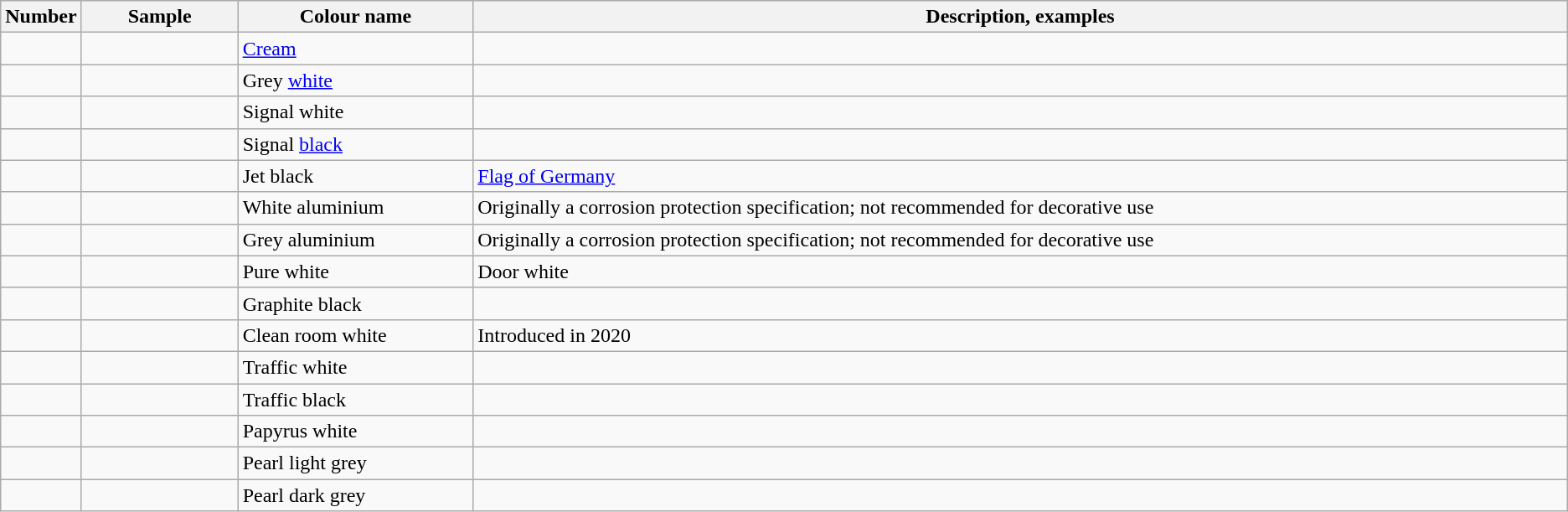<table class="wikitable sortable">
<tr>
<th style="text-align:center; width:5%;">Number</th>
<th style="width:10%;">Sample</th>
<th style="width:15%;">Colour name</th>
<th>Description, examples</th>
</tr>
<tr>
<td></td>
<td></td>
<td><a href='#'>Cream</a></td>
<td></td>
</tr>
<tr>
<td></td>
<td></td>
<td>Grey <a href='#'>white</a></td>
<td></td>
</tr>
<tr>
<td></td>
<td></td>
<td>Signal white</td>
<td></td>
</tr>
<tr>
<td></td>
<td></td>
<td>Signal <a href='#'>black</a></td>
<td></td>
</tr>
<tr>
<td></td>
<td></td>
<td>Jet black</td>
<td><a href='#'>Flag of Germany</a></td>
</tr>
<tr>
<td></td>
<td></td>
<td>White aluminium</td>
<td>Originally a corrosion protection specification; not recommended for decorative use</td>
</tr>
<tr>
<td></td>
<td></td>
<td>Grey aluminium</td>
<td>Originally a corrosion protection specification; not recommended for decorative use</td>
</tr>
<tr>
<td></td>
<td></td>
<td>Pure white</td>
<td>Door white</td>
</tr>
<tr>
<td></td>
<td></td>
<td>Graphite black</td>
<td></td>
</tr>
<tr>
<td></td>
<td></td>
<td>Clean room white</td>
<td>Introduced in 2020</td>
</tr>
<tr>
<td></td>
<td></td>
<td>Traffic white</td>
<td></td>
</tr>
<tr>
<td></td>
<td></td>
<td>Traffic black</td>
<td></td>
</tr>
<tr>
<td></td>
<td></td>
<td>Papyrus white</td>
<td></td>
</tr>
<tr>
<td></td>
<td></td>
<td>Pearl light grey</td>
<td></td>
</tr>
<tr>
<td></td>
<td></td>
<td>Pearl dark grey</td>
<td></td>
</tr>
</table>
